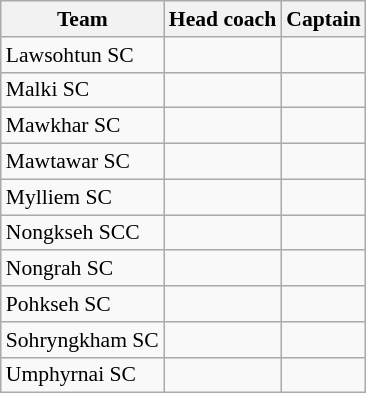<table class="wikitable sortable" style="text-align: left; font-size:90%">
<tr>
<th scope="col">Team</th>
<th scope="col">Head coach</th>
<th scope="col">Captain</th>
</tr>
<tr>
<td>Lawsohtun SC</td>
<td></td>
<td></td>
</tr>
<tr>
<td>Malki SC</td>
<td></td>
<td></td>
</tr>
<tr>
<td>Mawkhar SC</td>
<td></td>
<td></td>
</tr>
<tr>
<td>Mawtawar SC</td>
<td></td>
<td></td>
</tr>
<tr>
<td>Mylliem SC</td>
<td></td>
<td></td>
</tr>
<tr>
<td>Nongkseh SCC</td>
<td></td>
<td></td>
</tr>
<tr>
<td>Nongrah SC</td>
<td></td>
<td></td>
</tr>
<tr>
<td>Pohkseh SC</td>
<td></td>
<td></td>
</tr>
<tr>
<td>Sohryngkham SC</td>
<td></td>
<td></td>
</tr>
<tr>
<td>Umphyrnai SC</td>
<td></td>
<td></td>
</tr>
</table>
